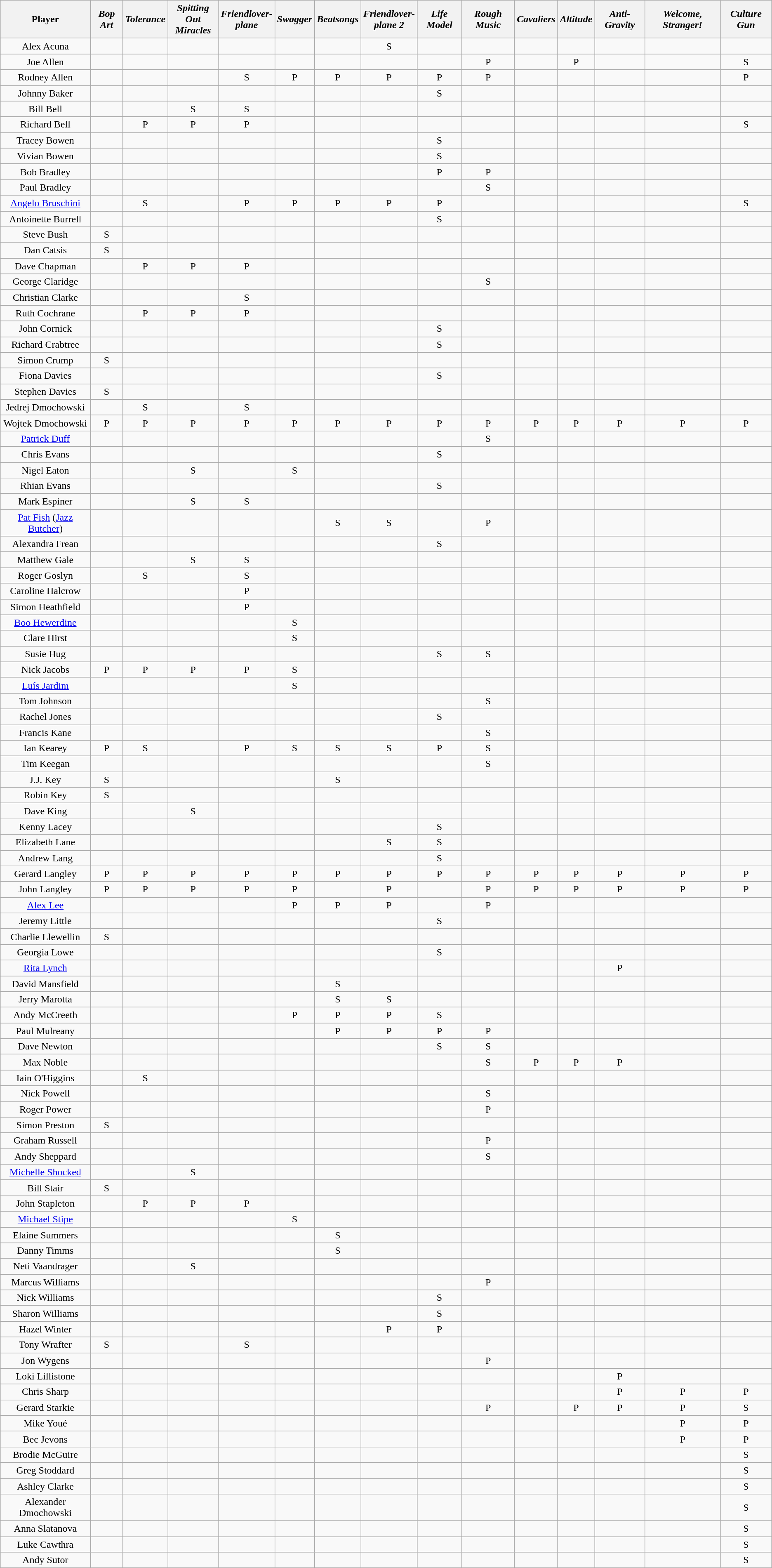<table class=wikitable style="text-align:center;">
<tr>
<th scope="col">Player</th>
<th scope="col"><em>Bop Art</em></th>
<th scope="col"><em>Tolerance</em></th>
<th scope="col"><em>Spitting Out<br>Miracles</em></th>
<th scope="col"><em>Friendlover-<br>plane</em></th>
<th scope="col"><em>Swagger</em></th>
<th scope="col"><em>Beatsongs</em></th>
<th scope="col"><em>Friendlover-<br>plane 2</em></th>
<th scope="col"><em>Life Model</em></th>
<th scope="col"><em>Rough Music</em></th>
<th scope="col"><em>Cavaliers</em></th>
<th scope="col"><em>Altitude</em></th>
<th scope="col"><em>Anti-Gravity</em></th>
<th scope="col"><em>Welcome, Stranger!</em></th>
<th scope="col"><em>Culture Gun</em></th>
</tr>
<tr>
<td scope="row">Alex Acuna</td>
<td></td>
<td></td>
<td></td>
<td></td>
<td></td>
<td></td>
<td>S</td>
<td></td>
<td></td>
<td></td>
<td></td>
<td></td>
<td></td>
<td></td>
</tr>
<tr>
<td scope="row">Joe Allen</td>
<td></td>
<td></td>
<td></td>
<td></td>
<td></td>
<td></td>
<td></td>
<td></td>
<td>P</td>
<td></td>
<td>P</td>
<td></td>
<td></td>
<td>S</td>
</tr>
<tr>
<td scope="row">Rodney Allen</td>
<td></td>
<td></td>
<td></td>
<td>S</td>
<td>P</td>
<td>P</td>
<td>P</td>
<td>P</td>
<td>P</td>
<td></td>
<td></td>
<td></td>
<td></td>
<td>P</td>
</tr>
<tr>
<td scope="row">Johnny Baker</td>
<td></td>
<td></td>
<td></td>
<td></td>
<td></td>
<td></td>
<td></td>
<td>S</td>
<td></td>
<td></td>
<td></td>
<td></td>
<td></td>
<td></td>
</tr>
<tr>
<td scope="row">Bill Bell</td>
<td></td>
<td></td>
<td>S</td>
<td>S</td>
<td></td>
<td></td>
<td></td>
<td></td>
<td></td>
<td></td>
<td></td>
<td></td>
<td></td>
<td></td>
</tr>
<tr>
<td scope="row">Richard Bell</td>
<td></td>
<td>P</td>
<td>P</td>
<td>P</td>
<td></td>
<td></td>
<td></td>
<td></td>
<td></td>
<td></td>
<td></td>
<td></td>
<td></td>
<td>S</td>
</tr>
<tr>
<td scope="row">Tracey Bowen</td>
<td></td>
<td></td>
<td></td>
<td></td>
<td></td>
<td></td>
<td></td>
<td>S</td>
<td></td>
<td></td>
<td></td>
<td></td>
<td></td>
<td></td>
</tr>
<tr>
<td scope="row">Vivian Bowen</td>
<td></td>
<td></td>
<td></td>
<td></td>
<td></td>
<td></td>
<td></td>
<td>S</td>
<td></td>
<td></td>
<td></td>
<td></td>
<td></td>
<td></td>
</tr>
<tr>
<td scope="row">Bob Bradley</td>
<td></td>
<td></td>
<td></td>
<td></td>
<td></td>
<td></td>
<td></td>
<td>P</td>
<td>P</td>
<td></td>
<td></td>
<td></td>
<td></td>
<td></td>
</tr>
<tr>
<td scope="row">Paul Bradley</td>
<td></td>
<td></td>
<td></td>
<td></td>
<td></td>
<td></td>
<td></td>
<td></td>
<td>S</td>
<td></td>
<td></td>
<td></td>
<td></td>
<td></td>
</tr>
<tr>
<td scope="row"><a href='#'>Angelo Bruschini</a></td>
<td></td>
<td>S</td>
<td></td>
<td>P</td>
<td>P</td>
<td>P</td>
<td>P</td>
<td>P</td>
<td></td>
<td></td>
<td></td>
<td></td>
<td></td>
<td>S</td>
</tr>
<tr>
<td scope="row">Antoinette Burrell</td>
<td></td>
<td></td>
<td></td>
<td></td>
<td></td>
<td></td>
<td></td>
<td>S</td>
<td></td>
<td></td>
<td></td>
<td></td>
<td></td>
<td></td>
</tr>
<tr>
<td scope="row">Steve Bush</td>
<td>S</td>
<td></td>
<td></td>
<td></td>
<td></td>
<td></td>
<td></td>
<td></td>
<td></td>
<td></td>
<td></td>
<td></td>
<td></td>
<td></td>
</tr>
<tr>
<td scope="row">Dan Catsis</td>
<td>S</td>
<td></td>
<td></td>
<td></td>
<td></td>
<td></td>
<td></td>
<td></td>
<td></td>
<td></td>
<td></td>
<td></td>
<td></td>
<td></td>
</tr>
<tr>
<td scope="row">Dave Chapman</td>
<td></td>
<td>P</td>
<td>P</td>
<td>P</td>
<td></td>
<td></td>
<td></td>
<td></td>
<td></td>
<td></td>
<td></td>
<td></td>
<td></td>
<td></td>
</tr>
<tr>
<td scope="row">George Claridge</td>
<td></td>
<td></td>
<td></td>
<td></td>
<td></td>
<td></td>
<td></td>
<td></td>
<td>S</td>
<td></td>
<td></td>
<td></td>
<td></td>
<td></td>
</tr>
<tr>
<td scope="row">Christian Clarke</td>
<td></td>
<td></td>
<td></td>
<td>S</td>
<td></td>
<td></td>
<td></td>
<td></td>
<td></td>
<td></td>
<td></td>
<td></td>
<td></td>
<td></td>
</tr>
<tr>
<td scope="row">Ruth Cochrane</td>
<td></td>
<td>P</td>
<td>P</td>
<td>P</td>
<td></td>
<td></td>
<td></td>
<td></td>
<td></td>
<td></td>
<td></td>
<td></td>
<td></td>
<td></td>
</tr>
<tr>
<td scope="row">John Cornick</td>
<td></td>
<td></td>
<td></td>
<td></td>
<td></td>
<td></td>
<td></td>
<td>S</td>
<td></td>
<td></td>
<td></td>
<td></td>
<td></td>
<td></td>
</tr>
<tr>
<td scope="row">Richard Crabtree</td>
<td></td>
<td></td>
<td></td>
<td></td>
<td></td>
<td></td>
<td></td>
<td>S</td>
<td></td>
<td></td>
<td></td>
<td></td>
<td></td>
<td></td>
</tr>
<tr>
<td scope="row">Simon Crump</td>
<td>S</td>
<td></td>
<td></td>
<td></td>
<td></td>
<td></td>
<td></td>
<td></td>
<td></td>
<td></td>
<td></td>
<td></td>
<td></td>
<td></td>
</tr>
<tr>
<td scope="row">Fiona Davies</td>
<td></td>
<td></td>
<td></td>
<td></td>
<td></td>
<td></td>
<td></td>
<td>S</td>
<td></td>
<td></td>
<td></td>
<td></td>
<td></td>
<td></td>
</tr>
<tr>
<td scope="row">Stephen Davies</td>
<td>S</td>
<td></td>
<td></td>
<td></td>
<td></td>
<td></td>
<td></td>
<td></td>
<td></td>
<td></td>
<td></td>
<td></td>
<td></td>
<td></td>
</tr>
<tr>
<td scope="row">Jedrej Dmochowski</td>
<td></td>
<td>S</td>
<td></td>
<td>S</td>
<td></td>
<td></td>
<td></td>
<td></td>
<td></td>
<td></td>
<td></td>
<td></td>
<td></td>
<td></td>
</tr>
<tr>
<td scope="row">Wojtek Dmochowski</td>
<td>P</td>
<td>P</td>
<td>P</td>
<td>P</td>
<td>P</td>
<td>P</td>
<td>P</td>
<td>P</td>
<td>P</td>
<td>P</td>
<td>P</td>
<td>P</td>
<td>P</td>
<td>P</td>
</tr>
<tr>
<td scope="row"><a href='#'>Patrick Duff</a></td>
<td></td>
<td></td>
<td></td>
<td></td>
<td></td>
<td></td>
<td></td>
<td></td>
<td>S</td>
<td></td>
<td></td>
<td></td>
<td></td>
<td></td>
</tr>
<tr>
<td scope="row">Chris Evans</td>
<td></td>
<td></td>
<td></td>
<td></td>
<td></td>
<td></td>
<td></td>
<td>S</td>
<td></td>
<td></td>
<td></td>
<td></td>
<td></td>
<td></td>
</tr>
<tr>
<td scope="row">Nigel Eaton</td>
<td></td>
<td></td>
<td>S</td>
<td></td>
<td>S</td>
<td></td>
<td></td>
<td></td>
<td></td>
<td></td>
<td></td>
<td></td>
<td></td>
<td></td>
</tr>
<tr>
<td scope="row">Rhian Evans</td>
<td></td>
<td></td>
<td></td>
<td></td>
<td></td>
<td></td>
<td></td>
<td>S</td>
<td></td>
<td></td>
<td></td>
<td></td>
<td></td>
<td></td>
</tr>
<tr>
<td scope="row">Mark Espiner</td>
<td></td>
<td></td>
<td>S</td>
<td>S</td>
<td></td>
<td></td>
<td></td>
<td></td>
<td></td>
<td></td>
<td></td>
<td></td>
<td></td>
<td></td>
</tr>
<tr>
<td scope="row"><a href='#'>Pat Fish</a> (<a href='#'>Jazz Butcher</a>)</td>
<td></td>
<td></td>
<td></td>
<td></td>
<td></td>
<td>S</td>
<td>S</td>
<td></td>
<td>P</td>
<td></td>
<td></td>
<td></td>
<td></td>
<td></td>
</tr>
<tr>
<td scope="row">Alexandra Frean</td>
<td></td>
<td></td>
<td></td>
<td></td>
<td></td>
<td></td>
<td></td>
<td>S</td>
<td></td>
<td></td>
<td></td>
<td></td>
<td></td>
<td></td>
</tr>
<tr>
<td scope="row">Matthew Gale</td>
<td></td>
<td></td>
<td>S</td>
<td>S</td>
<td></td>
<td></td>
<td></td>
<td></td>
<td></td>
<td></td>
<td></td>
<td></td>
<td></td>
<td></td>
</tr>
<tr>
<td scope="row">Roger Goslyn</td>
<td></td>
<td>S</td>
<td></td>
<td>S</td>
<td></td>
<td></td>
<td></td>
<td></td>
<td></td>
<td></td>
<td></td>
<td></td>
<td></td>
<td></td>
</tr>
<tr>
<td scope="row">Caroline Halcrow</td>
<td></td>
<td></td>
<td></td>
<td>P</td>
<td></td>
<td></td>
<td></td>
<td></td>
<td></td>
<td></td>
<td></td>
<td></td>
<td></td>
<td></td>
</tr>
<tr>
<td scope="row">Simon Heathfield</td>
<td></td>
<td></td>
<td></td>
<td>P</td>
<td></td>
<td></td>
<td></td>
<td></td>
<td></td>
<td></td>
<td></td>
<td></td>
<td></td>
<td></td>
</tr>
<tr>
<td scope="row"><a href='#'>Boo Hewerdine</a></td>
<td></td>
<td></td>
<td></td>
<td></td>
<td>S</td>
<td></td>
<td></td>
<td></td>
<td></td>
<td></td>
<td></td>
<td></td>
<td></td>
<td></td>
</tr>
<tr>
<td scope="row">Clare Hirst</td>
<td></td>
<td></td>
<td></td>
<td></td>
<td>S</td>
<td></td>
<td></td>
<td></td>
<td></td>
<td></td>
<td></td>
<td></td>
<td></td>
<td></td>
</tr>
<tr>
<td scope="row">Susie Hug</td>
<td></td>
<td></td>
<td></td>
<td></td>
<td></td>
<td></td>
<td></td>
<td>S</td>
<td>S</td>
<td></td>
<td></td>
<td></td>
<td></td>
<td></td>
</tr>
<tr>
<td scope="row">Nick Jacobs</td>
<td>P</td>
<td>P</td>
<td>P</td>
<td>P</td>
<td>S</td>
<td></td>
<td></td>
<td></td>
<td></td>
<td></td>
<td></td>
<td></td>
<td></td>
<td></td>
</tr>
<tr>
<td scope="row"><a href='#'>Luís Jardim</a></td>
<td></td>
<td></td>
<td></td>
<td></td>
<td>S</td>
<td></td>
<td></td>
<td></td>
<td></td>
<td></td>
<td></td>
<td></td>
<td></td>
<td></td>
</tr>
<tr>
<td scope="row">Tom Johnson</td>
<td></td>
<td></td>
<td></td>
<td></td>
<td></td>
<td></td>
<td></td>
<td></td>
<td>S</td>
<td></td>
<td></td>
<td></td>
<td></td>
<td></td>
</tr>
<tr>
<td scope="row">Rachel Jones</td>
<td></td>
<td></td>
<td></td>
<td></td>
<td></td>
<td></td>
<td></td>
<td>S</td>
<td></td>
<td></td>
<td></td>
<td></td>
<td></td>
<td></td>
</tr>
<tr>
<td scope="row">Francis Kane</td>
<td></td>
<td></td>
<td></td>
<td></td>
<td></td>
<td></td>
<td></td>
<td></td>
<td>S</td>
<td></td>
<td></td>
<td></td>
<td></td>
<td></td>
</tr>
<tr>
<td scope="row">Ian Kearey</td>
<td>P</td>
<td>S</td>
<td></td>
<td>P</td>
<td>S</td>
<td>S</td>
<td>S</td>
<td>P</td>
<td>S</td>
<td></td>
<td></td>
<td></td>
<td></td>
<td></td>
</tr>
<tr>
<td scope="row">Tim Keegan</td>
<td></td>
<td></td>
<td></td>
<td></td>
<td></td>
<td></td>
<td></td>
<td></td>
<td>S</td>
<td></td>
<td></td>
<td></td>
<td></td>
<td></td>
</tr>
<tr>
<td scope="row">J.J. Key</td>
<td>S</td>
<td></td>
<td></td>
<td></td>
<td></td>
<td>S</td>
<td></td>
<td></td>
<td></td>
<td></td>
<td></td>
<td></td>
<td></td>
<td></td>
</tr>
<tr>
<td scope="row">Robin Key</td>
<td>S</td>
<td></td>
<td></td>
<td></td>
<td></td>
<td></td>
<td></td>
<td></td>
<td></td>
<td></td>
<td></td>
<td></td>
<td></td>
<td></td>
</tr>
<tr>
<td scope="row">Dave King</td>
<td></td>
<td></td>
<td>S</td>
<td></td>
<td></td>
<td></td>
<td></td>
<td></td>
<td></td>
<td></td>
<td></td>
<td></td>
<td></td>
<td></td>
</tr>
<tr>
<td scope="row">Kenny Lacey</td>
<td></td>
<td></td>
<td></td>
<td></td>
<td></td>
<td></td>
<td></td>
<td>S</td>
<td></td>
<td></td>
<td></td>
<td></td>
<td></td>
<td></td>
</tr>
<tr>
<td scope="row">Elizabeth Lane</td>
<td></td>
<td></td>
<td></td>
<td></td>
<td></td>
<td></td>
<td>S</td>
<td>S</td>
<td></td>
<td></td>
<td></td>
<td></td>
<td></td>
<td></td>
</tr>
<tr>
<td scope="row">Andrew Lang</td>
<td></td>
<td></td>
<td></td>
<td></td>
<td></td>
<td></td>
<td></td>
<td>S</td>
<td></td>
<td></td>
<td></td>
<td></td>
<td></td>
<td></td>
</tr>
<tr>
<td scope="row">Gerard Langley</td>
<td>P</td>
<td>P</td>
<td>P</td>
<td>P</td>
<td>P</td>
<td>P</td>
<td>P</td>
<td>P</td>
<td>P</td>
<td>P</td>
<td>P</td>
<td>P</td>
<td>P</td>
<td>P</td>
</tr>
<tr>
<td scope="row">John Langley</td>
<td>P</td>
<td>P</td>
<td>P</td>
<td>P</td>
<td>P</td>
<td></td>
<td>P</td>
<td></td>
<td>P</td>
<td>P</td>
<td>P</td>
<td>P</td>
<td>P</td>
<td>P</td>
</tr>
<tr>
<td scope="row"><a href='#'>Alex Lee</a></td>
<td></td>
<td></td>
<td></td>
<td></td>
<td>P</td>
<td>P</td>
<td>P</td>
<td></td>
<td>P</td>
<td></td>
<td></td>
<td></td>
<td></td>
<td></td>
</tr>
<tr>
<td scope="row">Jeremy Little</td>
<td></td>
<td></td>
<td></td>
<td></td>
<td></td>
<td></td>
<td></td>
<td>S</td>
<td></td>
<td></td>
<td></td>
<td></td>
<td></td>
<td></td>
</tr>
<tr>
<td scope="row">Charlie Llewellin</td>
<td>S</td>
<td></td>
<td></td>
<td></td>
<td></td>
<td></td>
<td></td>
<td></td>
<td></td>
<td></td>
<td></td>
<td></td>
<td></td>
<td></td>
</tr>
<tr>
<td scope="row">Georgia Lowe</td>
<td></td>
<td></td>
<td></td>
<td></td>
<td></td>
<td></td>
<td></td>
<td>S</td>
<td></td>
<td></td>
<td></td>
<td></td>
<td></td>
<td></td>
</tr>
<tr>
<td scope="row"><a href='#'>Rita Lynch</a></td>
<td></td>
<td></td>
<td></td>
<td></td>
<td></td>
<td></td>
<td></td>
<td></td>
<td></td>
<td></td>
<td></td>
<td>P</td>
<td></td>
<td></td>
</tr>
<tr>
<td scope="row">David Mansfield</td>
<td></td>
<td></td>
<td></td>
<td></td>
<td></td>
<td>S</td>
<td></td>
<td></td>
<td></td>
<td></td>
<td></td>
<td></td>
<td></td>
<td></td>
</tr>
<tr>
<td scope="row">Jerry Marotta</td>
<td></td>
<td></td>
<td></td>
<td></td>
<td></td>
<td>S</td>
<td>S</td>
<td></td>
<td></td>
<td></td>
<td></td>
<td></td>
<td></td>
<td></td>
</tr>
<tr>
<td scope="row">Andy McCreeth</td>
<td></td>
<td></td>
<td></td>
<td></td>
<td>P</td>
<td>P</td>
<td>P</td>
<td>S</td>
<td></td>
<td></td>
<td></td>
<td></td>
<td></td>
<td></td>
</tr>
<tr>
<td scope="row">Paul Mulreany</td>
<td></td>
<td></td>
<td></td>
<td></td>
<td></td>
<td>P</td>
<td>P</td>
<td>P</td>
<td>P</td>
<td></td>
<td></td>
<td></td>
<td></td>
<td></td>
</tr>
<tr>
<td scope="row">Dave Newton</td>
<td></td>
<td></td>
<td></td>
<td></td>
<td></td>
<td></td>
<td></td>
<td>S</td>
<td>S</td>
<td></td>
<td></td>
<td></td>
<td></td>
<td></td>
</tr>
<tr>
<td scope="row">Max Noble</td>
<td></td>
<td></td>
<td></td>
<td></td>
<td></td>
<td></td>
<td></td>
<td></td>
<td>S</td>
<td>P</td>
<td>P</td>
<td>P</td>
<td></td>
<td></td>
</tr>
<tr>
<td scope="row">Iain O'Higgins</td>
<td></td>
<td>S</td>
<td></td>
<td></td>
<td></td>
<td></td>
<td></td>
<td></td>
<td></td>
<td></td>
<td></td>
<td></td>
<td></td>
<td></td>
</tr>
<tr>
<td scope="row">Nick Powell</td>
<td></td>
<td></td>
<td></td>
<td></td>
<td></td>
<td></td>
<td></td>
<td></td>
<td>S</td>
<td></td>
<td></td>
<td></td>
<td></td>
<td></td>
</tr>
<tr>
<td scope="row">Roger Power</td>
<td></td>
<td></td>
<td></td>
<td></td>
<td></td>
<td></td>
<td></td>
<td></td>
<td>P</td>
<td></td>
<td></td>
<td></td>
<td></td>
<td></td>
</tr>
<tr>
<td scope="row">Simon Preston</td>
<td>S</td>
<td></td>
<td></td>
<td></td>
<td></td>
<td></td>
<td></td>
<td></td>
<td></td>
<td></td>
<td></td>
<td></td>
<td></td>
<td></td>
</tr>
<tr>
<td scope="row">Graham Russell</td>
<td></td>
<td></td>
<td></td>
<td></td>
<td></td>
<td></td>
<td></td>
<td></td>
<td>P</td>
<td></td>
<td></td>
<td></td>
<td></td>
<td></td>
</tr>
<tr>
<td scope="row">Andy Sheppard</td>
<td></td>
<td></td>
<td></td>
<td></td>
<td></td>
<td></td>
<td></td>
<td></td>
<td>S</td>
<td></td>
<td></td>
<td></td>
<td></td>
<td></td>
</tr>
<tr>
<td scope="row"><a href='#'>Michelle Shocked</a></td>
<td></td>
<td></td>
<td>S</td>
<td></td>
<td></td>
<td></td>
<td></td>
<td></td>
<td></td>
<td></td>
<td></td>
<td></td>
<td></td>
<td></td>
</tr>
<tr>
<td scope="row">Bill Stair</td>
<td>S</td>
<td></td>
<td></td>
<td></td>
<td></td>
<td></td>
<td></td>
<td></td>
<td></td>
<td></td>
<td></td>
<td></td>
<td></td>
<td></td>
</tr>
<tr>
<td scope="row">John Stapleton</td>
<td></td>
<td>P</td>
<td>P</td>
<td>P</td>
<td></td>
<td></td>
<td></td>
<td></td>
<td></td>
<td></td>
<td></td>
<td></td>
<td></td>
<td></td>
</tr>
<tr>
<td scope="row"><a href='#'>Michael Stipe</a></td>
<td></td>
<td></td>
<td></td>
<td></td>
<td>S</td>
<td></td>
<td></td>
<td></td>
<td></td>
<td></td>
<td></td>
<td></td>
<td></td>
<td></td>
</tr>
<tr>
<td scope="row">Elaine Summers</td>
<td></td>
<td></td>
<td></td>
<td></td>
<td></td>
<td>S</td>
<td></td>
<td></td>
<td></td>
<td></td>
<td></td>
<td></td>
<td></td>
<td></td>
</tr>
<tr>
<td scope="row">Danny Timms</td>
<td></td>
<td></td>
<td></td>
<td></td>
<td></td>
<td>S</td>
<td></td>
<td></td>
<td></td>
<td></td>
<td></td>
<td></td>
<td></td>
<td></td>
</tr>
<tr>
<td scope="row">Neti Vaandrager</td>
<td></td>
<td></td>
<td>S</td>
<td></td>
<td></td>
<td></td>
<td></td>
<td></td>
<td></td>
<td></td>
<td></td>
<td></td>
<td></td>
<td></td>
</tr>
<tr>
<td scope="row">Marcus Williams</td>
<td></td>
<td></td>
<td></td>
<td></td>
<td></td>
<td></td>
<td></td>
<td></td>
<td>P</td>
<td></td>
<td></td>
<td></td>
<td></td>
<td></td>
</tr>
<tr>
<td scope="row">Nick Williams</td>
<td></td>
<td></td>
<td></td>
<td></td>
<td></td>
<td></td>
<td></td>
<td>S</td>
<td></td>
<td></td>
<td></td>
<td></td>
<td></td>
<td></td>
</tr>
<tr>
<td scope="row">Sharon Williams</td>
<td></td>
<td></td>
<td></td>
<td></td>
<td></td>
<td></td>
<td></td>
<td>S</td>
<td></td>
<td></td>
<td></td>
<td></td>
<td></td>
<td></td>
</tr>
<tr>
<td scope="row">Hazel Winter</td>
<td></td>
<td></td>
<td></td>
<td></td>
<td></td>
<td></td>
<td>P</td>
<td>P</td>
<td></td>
<td></td>
<td></td>
<td></td>
<td></td>
<td></td>
</tr>
<tr>
<td scope="row">Tony Wrafter</td>
<td>S</td>
<td></td>
<td></td>
<td>S</td>
<td></td>
<td></td>
<td></td>
<td></td>
<td></td>
<td></td>
<td></td>
<td></td>
<td></td>
<td></td>
</tr>
<tr>
<td scope="row">Jon Wygens</td>
<td></td>
<td></td>
<td></td>
<td></td>
<td></td>
<td></td>
<td></td>
<td></td>
<td>P</td>
<td></td>
<td></td>
<td></td>
<td></td>
<td></td>
</tr>
<tr>
<td scope="row">Loki Lillistone</td>
<td></td>
<td></td>
<td></td>
<td></td>
<td></td>
<td></td>
<td></td>
<td></td>
<td></td>
<td></td>
<td></td>
<td>P</td>
<td></td>
<td></td>
</tr>
<tr>
<td scope="row">Chris Sharp</td>
<td></td>
<td></td>
<td></td>
<td></td>
<td></td>
<td></td>
<td></td>
<td></td>
<td></td>
<td></td>
<td></td>
<td>P</td>
<td>P</td>
<td>P</td>
</tr>
<tr>
<td scope="row">Gerard Starkie</td>
<td></td>
<td></td>
<td></td>
<td></td>
<td></td>
<td></td>
<td></td>
<td></td>
<td>P</td>
<td></td>
<td>P</td>
<td>P</td>
<td>P</td>
<td>S</td>
</tr>
<tr>
<td scope="row">Mike Youé</td>
<td></td>
<td></td>
<td></td>
<td></td>
<td></td>
<td></td>
<td></td>
<td></td>
<td></td>
<td></td>
<td></td>
<td></td>
<td>P</td>
<td>P</td>
</tr>
<tr>
<td scope="row">Bec Jevons</td>
<td></td>
<td></td>
<td></td>
<td></td>
<td></td>
<td></td>
<td></td>
<td></td>
<td></td>
<td></td>
<td></td>
<td></td>
<td>P</td>
<td>P</td>
</tr>
<tr>
<td scope="row">Brodie McGuire</td>
<td></td>
<td></td>
<td></td>
<td></td>
<td></td>
<td></td>
<td></td>
<td></td>
<td></td>
<td></td>
<td></td>
<td></td>
<td></td>
<td>S</td>
</tr>
<tr>
<td scope="row">Greg Stoddard</td>
<td></td>
<td></td>
<td></td>
<td></td>
<td></td>
<td></td>
<td></td>
<td></td>
<td></td>
<td></td>
<td></td>
<td></td>
<td></td>
<td>S</td>
</tr>
<tr>
<td scope="row">Ashley Clarke</td>
<td></td>
<td></td>
<td></td>
<td></td>
<td></td>
<td></td>
<td></td>
<td></td>
<td></td>
<td></td>
<td></td>
<td></td>
<td></td>
<td>S</td>
</tr>
<tr>
<td scope="row">Alexander Dmochowski</td>
<td></td>
<td></td>
<td></td>
<td></td>
<td></td>
<td></td>
<td></td>
<td></td>
<td></td>
<td></td>
<td></td>
<td></td>
<td></td>
<td>S</td>
</tr>
<tr>
<td scope="row">Anna Slatanova</td>
<td></td>
<td></td>
<td></td>
<td></td>
<td></td>
<td></td>
<td></td>
<td></td>
<td></td>
<td></td>
<td></td>
<td></td>
<td></td>
<td>S</td>
</tr>
<tr>
<td scope="row">Luke Cawthra</td>
<td></td>
<td></td>
<td></td>
<td></td>
<td></td>
<td></td>
<td></td>
<td></td>
<td></td>
<td></td>
<td></td>
<td></td>
<td></td>
<td>S</td>
</tr>
<tr>
<td scope="row">Andy Sutor</td>
<td></td>
<td></td>
<td></td>
<td></td>
<td></td>
<td></td>
<td></td>
<td></td>
<td></td>
<td></td>
<td></td>
<td></td>
<td></td>
<td>S</td>
</tr>
</table>
